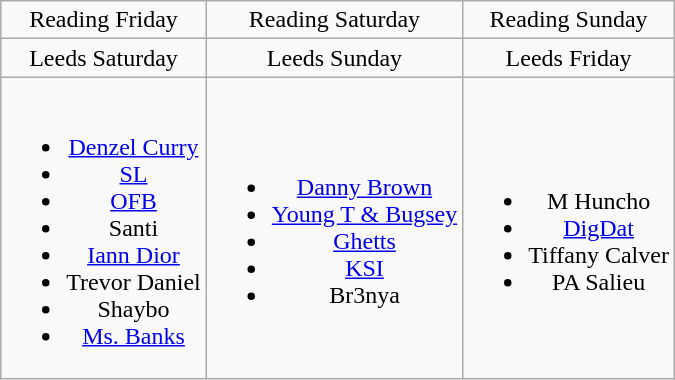<table class="wikitable" style="text-align:center;">
<tr>
<td>Reading Friday</td>
<td>Reading Saturday</td>
<td>Reading Sunday</td>
</tr>
<tr>
<td>Leeds Saturday</td>
<td>Leeds Sunday</td>
<td>Leeds Friday</td>
</tr>
<tr>
<td><br><ul><li><a href='#'>Denzel Curry</a></li><li><a href='#'>SL</a></li><li><a href='#'>OFB</a></li><li>Santi</li><li><a href='#'>Iann Dior</a></li><li>Trevor Daniel</li><li>Shaybo</li><li><a href='#'>Ms. Banks</a></li></ul></td>
<td><br><ul><li><a href='#'>Danny Brown</a></li><li><a href='#'>Young T & Bugsey</a></li><li><a href='#'>Ghetts</a></li><li><a href='#'>KSI</a></li><li>Br3nya</li></ul></td>
<td><br><ul><li>M Huncho</li><li><a href='#'>DigDat</a></li><li>Tiffany Calver</li><li>PA Salieu</li></ul></td>
</tr>
</table>
